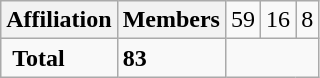<table class="wikitable">
<tr>
<th colspan="2">Affiliation</th>
<th>Members<br></th>
<td>59<br></td>
<td>16<br></td>
<td>8</td>
</tr>
<tr>
<td colspan="2" rowspan="1"> <strong>Total</strong><br></td>
<td><strong>83</strong></td>
</tr>
</table>
